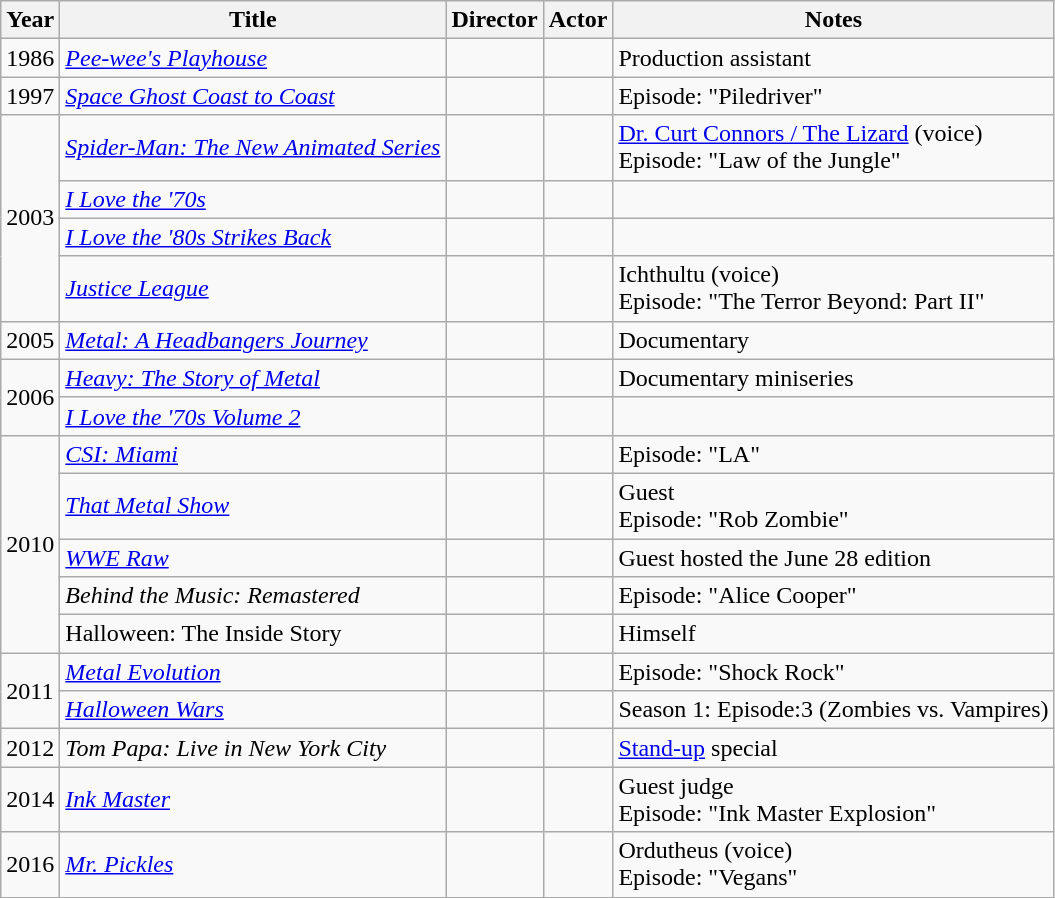<table class="wikitable sortable">
<tr>
<th>Year</th>
<th>Title</th>
<th>Director</th>
<th>Actor</th>
<th class="unsortable">Notes</th>
</tr>
<tr>
<td>1986</td>
<td><em><a href='#'>Pee-wee's Playhouse</a></em></td>
<td></td>
<td></td>
<td>Production assistant</td>
</tr>
<tr>
<td>1997</td>
<td><em><a href='#'>Space Ghost Coast to Coast</a></em></td>
<td></td>
<td></td>
<td>Episode: "Piledriver"</td>
</tr>
<tr>
<td rowspan=4>2003</td>
<td><em><a href='#'>Spider-Man: The New Animated Series</a></em></td>
<td></td>
<td></td>
<td><a href='#'>Dr. Curt Connors / The Lizard</a> (voice)<br>Episode: "Law of the Jungle"</td>
</tr>
<tr>
<td><em> <a href='#'>I Love the '70s</a></em></td>
<td></td>
<td></td>
<td></td>
</tr>
<tr>
<td><em> <a href='#'>I Love the '80s Strikes Back</a></em></td>
<td></td>
<td></td>
<td></td>
</tr>
<tr>
<td><em><a href='#'>Justice League</a></em></td>
<td></td>
<td></td>
<td>Ichthultu (voice)<br>Episode: "The Terror Beyond: Part II"</td>
</tr>
<tr>
<td>2005</td>
<td><em><a href='#'>Metal: A Headbangers Journey</a></em></td>
<td></td>
<td></td>
<td>Documentary</td>
</tr>
<tr>
<td rowspan=2>2006</td>
<td><em><a href='#'>Heavy: The Story of Metal</a></em></td>
<td></td>
<td></td>
<td>Documentary miniseries</td>
</tr>
<tr>
<td><em><a href='#'>I Love the '70s Volume 2</a></em></td>
<td></td>
<td></td>
<td></td>
</tr>
<tr>
<td rowspan=5>2010</td>
<td><em><a href='#'>CSI: Miami</a></em></td>
<td></td>
<td></td>
<td>Episode: "LA"</td>
</tr>
<tr>
<td><em><a href='#'>That Metal Show</a></em></td>
<td></td>
<td></td>
<td>Guest<br>Episode: "Rob Zombie"</td>
</tr>
<tr>
<td><em><a href='#'>WWE Raw</a></em></td>
<td></td>
<td></td>
<td>Guest hosted the June 28 edition</td>
</tr>
<tr>
<td><em>Behind the Music: Remastered</em></td>
<td></td>
<td></td>
<td>Episode: "Alice Cooper"</td>
</tr>
<tr>
<td>Halloween: The Inside Story</td>
<td></td>
<td></td>
<td>Himself</td>
</tr>
<tr>
<td rowspan=2>2011</td>
<td><em><a href='#'>Metal Evolution</a></em></td>
<td></td>
<td></td>
<td>Episode: "Shock Rock"</td>
</tr>
<tr>
<td><em><a href='#'>Halloween Wars</a></em></td>
<td></td>
<td></td>
<td>Season 1: Episode:3 (Zombies vs. Vampires)</td>
</tr>
<tr>
<td>2012</td>
<td><em>Tom Papa: Live in New York City</em></td>
<td></td>
<td></td>
<td><a href='#'>Stand-up</a> special</td>
</tr>
<tr>
<td>2014</td>
<td><em><a href='#'>Ink Master</a></em></td>
<td></td>
<td></td>
<td>Guest judge<br>Episode: "Ink Master Explosion"</td>
</tr>
<tr>
<td>2016</td>
<td><em><a href='#'>Mr. Pickles</a></em></td>
<td></td>
<td></td>
<td>Ordutheus (voice)<br>Episode: "Vegans"</td>
</tr>
</table>
